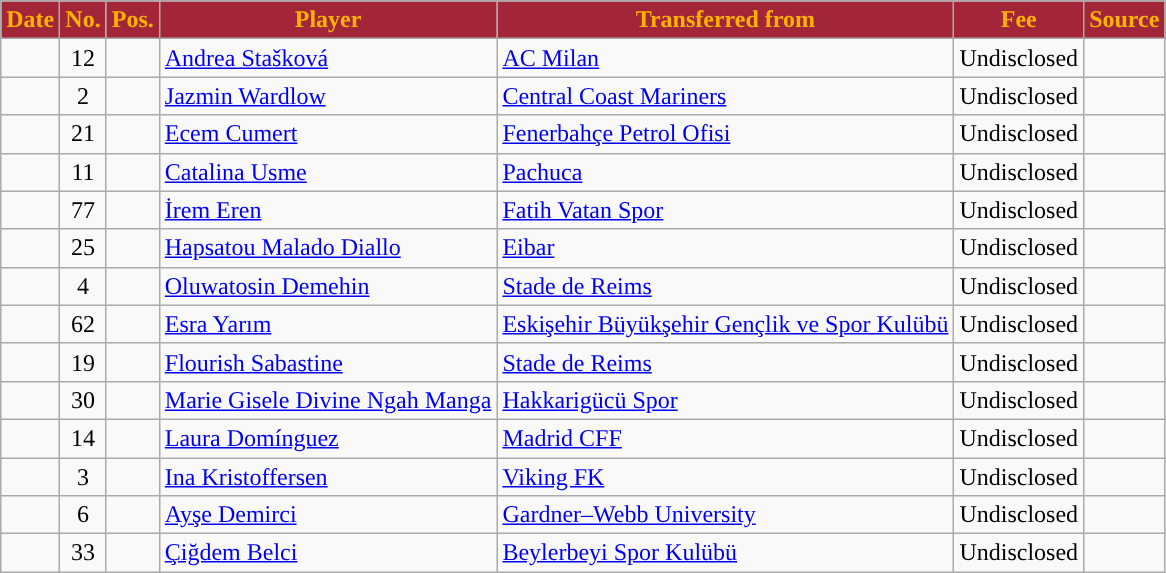<table class="wikitable plainrowheaders sortable">
<tr>
<th style="background:#A32638; color:#FFB300; ">Date</th>
<th style="background:#A32638; color:#FFB300; ">No.</th>
<th style="background:#A32638; color:#FFB300; ">Pos.</th>
<th style="background:#A32638; color:#FFB300; ">Player</th>
<th style="background:#A32638; color:#FFB300; ">Transferred from</th>
<th style="background:#A32638; color:#FFB300; ">Fee</th>
<th style="background:#A32638; color:#FFB300; ">Source</th>
</tr>
<tr>
<td></td>
<td align=center>12</td>
<td align=center></td>
<td> <a href='#'>Andrea Stašková</a></td>
<td> <a href='#'>AC Milan</a></td>
<td>Undisclosed</td>
<td align=center></td>
</tr>
<tr>
<td></td>
<td align=center>2</td>
<td align=center></td>
<td> <a href='#'>Jazmin Wardlow</a></td>
<td> <a href='#'>Central Coast Mariners</a></td>
<td>Undisclosed</td>
<td align=center></td>
</tr>
<tr>
<td></td>
<td align=center>21</td>
<td align=center></td>
<td> <a href='#'>Ecem Cumert</a></td>
<td> <a href='#'>Fenerbahçe Petrol Ofisi</a></td>
<td>Undisclosed</td>
<td align=center></td>
</tr>
<tr>
<td></td>
<td align=center>11</td>
<td align=center></td>
<td> <a href='#'>Catalina Usme</a></td>
<td> <a href='#'>Pachuca</a></td>
<td>Undisclosed</td>
<td align=center></td>
</tr>
<tr>
<td></td>
<td align=center>77</td>
<td align=center></td>
<td> <a href='#'>İrem Eren</a></td>
<td> <a href='#'>Fatih Vatan Spor</a></td>
<td>Undisclosed</td>
<td align=center></td>
</tr>
<tr>
<td></td>
<td align=center>25</td>
<td align=center></td>
<td> <a href='#'>Hapsatou Malado Diallo</a></td>
<td> <a href='#'>Eibar</a></td>
<td>Undisclosed</td>
<td align=center></td>
</tr>
<tr>
<td></td>
<td align=center>4</td>
<td align=center></td>
<td> <a href='#'>Oluwatosin Demehin</a></td>
<td> <a href='#'>Stade de Reims</a></td>
<td>Undisclosed</td>
<td align=center></td>
</tr>
<tr>
<td></td>
<td align=center>62</td>
<td align=center></td>
<td> <a href='#'>Esra Yarım</a></td>
<td> <a href='#'>Eskişehir Büyükşehir Gençlik ve Spor Kulübü</a></td>
<td>Undisclosed</td>
<td align=center></td>
</tr>
<tr>
<td></td>
<td align=center>19</td>
<td align=center></td>
<td> <a href='#'>Flourish Sabastine</a></td>
<td> <a href='#'>Stade de Reims</a></td>
<td>Undisclosed</td>
<td align=center></td>
</tr>
<tr>
<td></td>
<td align=center>30</td>
<td align=center></td>
<td> <a href='#'>Marie Gisele Divine Ngah Manga</a></td>
<td> <a href='#'>Hakkarigücü Spor</a></td>
<td>Undisclosed</td>
<td align=center></td>
</tr>
<tr>
<td></td>
<td align=center>14</td>
<td align=center></td>
<td> <a href='#'>Laura Domínguez</a></td>
<td> <a href='#'>Madrid CFF</a></td>
<td>Undisclosed</td>
<td align=center></td>
</tr>
<tr>
<td></td>
<td align=center>3</td>
<td align=center></td>
<td> <a href='#'>Ina Kristoffersen</a></td>
<td> <a href='#'>Viking FK</a></td>
<td>Undisclosed</td>
<td align=center></td>
</tr>
<tr>
<td></td>
<td align=center>6</td>
<td align=center></td>
<td> <a href='#'>Ayşe Demirci</a></td>
<td> <a href='#'>Gardner–Webb University</a></td>
<td>Undisclosed</td>
<td align=center></td>
</tr>
<tr>
<td></td>
<td align=center>33</td>
<td align=center></td>
<td> <a href='#'>Çiğdem Belci</a></td>
<td> <a href='#'>Beylerbeyi Spor Kulübü</a></td>
<td>Undisclosed</td>
<td align=center></td>
</tr>
</table>
